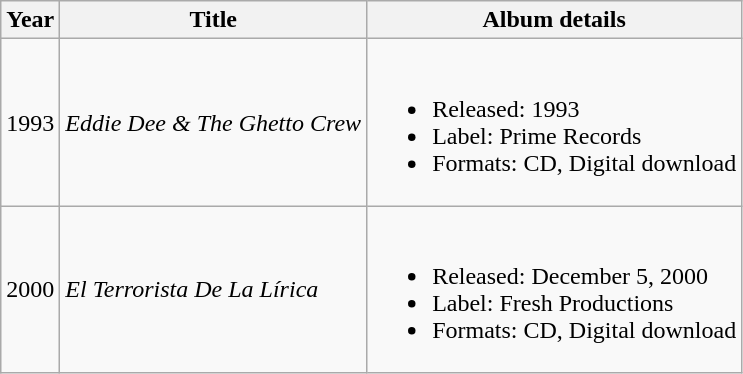<table class="wikitable">
<tr>
<th align="center">Year</th>
<th align="center">Title</th>
<th align="center">Album details</th>
</tr>
<tr>
<td align="center">1993</td>
<td><em>Eddie Dee & The Ghetto Crew</em></td>
<td><br><ul><li>Released: 1993</li><li>Label: Prime Records</li><li>Formats: CD, Digital download</li></ul></td>
</tr>
<tr>
<td align="center">2000</td>
<td><em>El Terrorista De La Lírica</em></td>
<td><br><ul><li>Released: December 5, 2000</li><li>Label: Fresh Productions</li><li>Formats: CD, Digital download</li></ul></td>
</tr>
</table>
